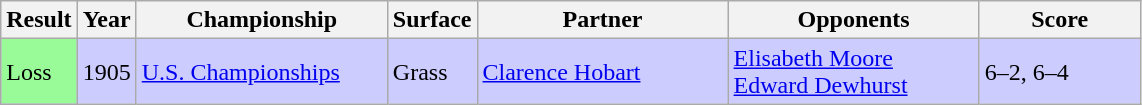<table class="sortable wikitable">
<tr>
<th style="width:40px">Result</th>
<th style="width:30px">Year</th>
<th style="width:160px">Championship</th>
<th style="width:50px">Surface</th>
<th style="width:160px">Partner</th>
<th style="width:160px">Opponents</th>
<th style="width:100px" class="unsortable">Score</th>
</tr>
<tr style="background:#ccf;">
<td style="background:#98fb98;">Loss</td>
<td>1905</td>
<td><a href='#'>U.S. Championships</a></td>
<td>Grass</td>
<td> <a href='#'>Clarence Hobart</a></td>
<td> <a href='#'>Elisabeth Moore</a><br> <a href='#'>Edward Dewhurst</a></td>
<td>6–2, 6–4</td>
</tr>
</table>
